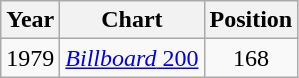<table class="wikitable">
<tr>
<th>Year</th>
<th>Chart</th>
<th>Position</th>
</tr>
<tr>
<td>1979</td>
<td><a href='#'><em>Billboard</em> 200</a></td>
<td align="center">168</td>
</tr>
</table>
